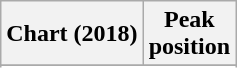<table class="wikitable sortable plainrowheaders" style="text-align:center">
<tr>
<th scope="col">Chart (2018)</th>
<th scope="col">Peak<br> position</th>
</tr>
<tr>
</tr>
<tr>
</tr>
</table>
